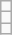<table class="wikitable">
<tr>
<td></td>
</tr>
<tr>
<td></td>
</tr>
<tr>
<td></td>
</tr>
</table>
